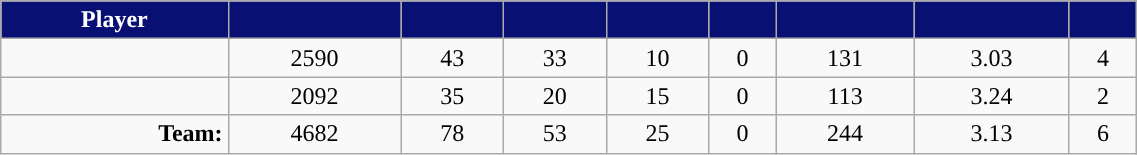<table class="wikitable sortable" style="width:60%; text-align:center;">
<tr>
<th style="color:white; background:#081073; ">Player</th>
<th style="color:white; background:#081073; "></th>
<th style="color:white; background:#081073; "></th>
<th style="color:white; background:#081073; "></th>
<th style="color:white; background:#081073; "></th>
<th style="color:white; background:#081073; "></th>
<th style="color:white; background:#081073; "></th>
<th style="color:white; background:#081073; "></th>
<th style="color:white; background:#081073; "></th>
</tr>
<tr align="center">
<td align="right"></td>
<td>2590</td>
<td>43</td>
<td>33</td>
<td>10</td>
<td>0</td>
<td>131</td>
<td>3.03</td>
<td>4</td>
</tr>
<tr align="center">
<td align="right"></td>
<td>2092</td>
<td>35</td>
<td>20</td>
<td>15</td>
<td>0</td>
<td>113</td>
<td>3.24</td>
<td>2</td>
</tr>
<tr align="center">
<td align="right"><strong>Team:</strong></td>
<td>4682</td>
<td>78</td>
<td>53</td>
<td>25</td>
<td>0</td>
<td>244</td>
<td>3.13</td>
<td>6</td>
</tr>
</table>
